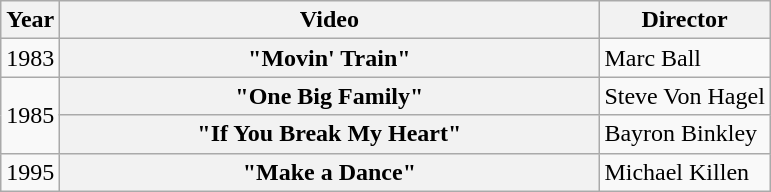<table class="wikitable plainrowheaders">
<tr>
<th>Year</th>
<th style="width:22em;">Video</th>
<th>Director</th>
</tr>
<tr>
<td>1983</td>
<th scope="row">"Movin' Train"</th>
<td>Marc Ball</td>
</tr>
<tr>
<td rowspan="2">1985</td>
<th scope="row">"One Big Family" </th>
<td>Steve Von Hagel</td>
</tr>
<tr>
<th scope="row">"If You Break My Heart"</th>
<td>Bayron Binkley</td>
</tr>
<tr>
<td>1995</td>
<th scope="row">"Make a Dance"</th>
<td>Michael Killen</td>
</tr>
</table>
